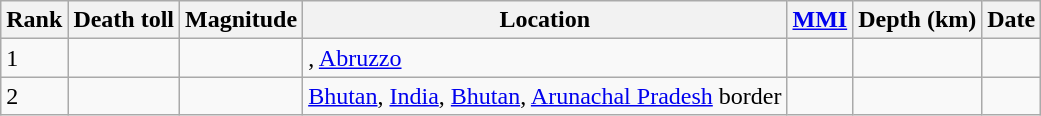<table class="sortable wikitable" style="font-size:100%;">
<tr>
<th>Rank</th>
<th>Death toll</th>
<th>Magnitude</th>
<th>Location</th>
<th><a href='#'>MMI</a></th>
<th>Depth (km)</th>
<th>Date</th>
</tr>
<tr>
<td>1</td>
<td></td>
<td></td>
<td>, <a href='#'>Abruzzo</a></td>
<td></td>
<td></td>
<td></td>
</tr>
<tr>
<td>2</td>
<td></td>
<td></td>
<td> <a href='#'>Bhutan</a>,  <a href='#'>India</a>, <a href='#'>Bhutan</a>, <a href='#'>Arunachal Pradesh</a> border</td>
<td></td>
<td></td>
<td></td>
</tr>
</table>
